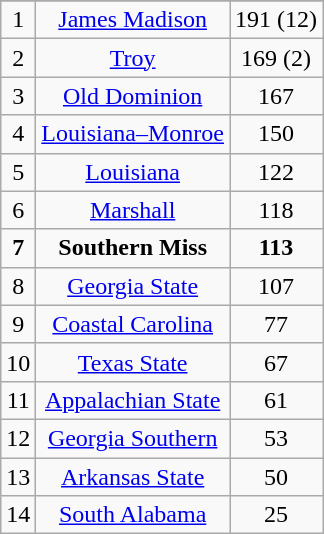<table class="wikitable" border="1">
<tr align=center>
</tr>
<tr align="center">
<td>1</td>
<td><a href='#'>James Madison</a></td>
<td>191 (12)</td>
</tr>
<tr align="center">
<td>2</td>
<td><a href='#'>Troy</a></td>
<td>169 (2)</td>
</tr>
<tr align="center">
<td>3</td>
<td><a href='#'>Old Dominion</a></td>
<td>167</td>
</tr>
<tr align="center">
<td>4</td>
<td><a href='#'>Louisiana–Monroe</a></td>
<td>150</td>
</tr>
<tr align="center">
<td>5</td>
<td><a href='#'>Louisiana</a></td>
<td>122</td>
</tr>
<tr align="center">
<td>6</td>
<td><a href='#'>Marshall</a></td>
<td>118</td>
</tr>
<tr align="center">
<td><strong>7</strong></td>
<td><strong>Southern Miss</strong></td>
<td><strong>113</strong></td>
</tr>
<tr align="center">
<td>8</td>
<td><a href='#'>Georgia State</a></td>
<td>107</td>
</tr>
<tr align="center">
<td>9</td>
<td><a href='#'>Coastal Carolina</a></td>
<td>77</td>
</tr>
<tr align="center">
<td>10</td>
<td><a href='#'>Texas State</a></td>
<td>67</td>
</tr>
<tr align="center">
<td>11</td>
<td><a href='#'>Appalachian State</a></td>
<td>61</td>
</tr>
<tr align="center">
<td>12</td>
<td><a href='#'>Georgia Southern</a></td>
<td>53</td>
</tr>
<tr align="center">
<td>13</td>
<td><a href='#'>Arkansas State</a></td>
<td>50</td>
</tr>
<tr align="center">
<td>14</td>
<td><a href='#'>South Alabama</a></td>
<td>25</td>
</tr>
</table>
